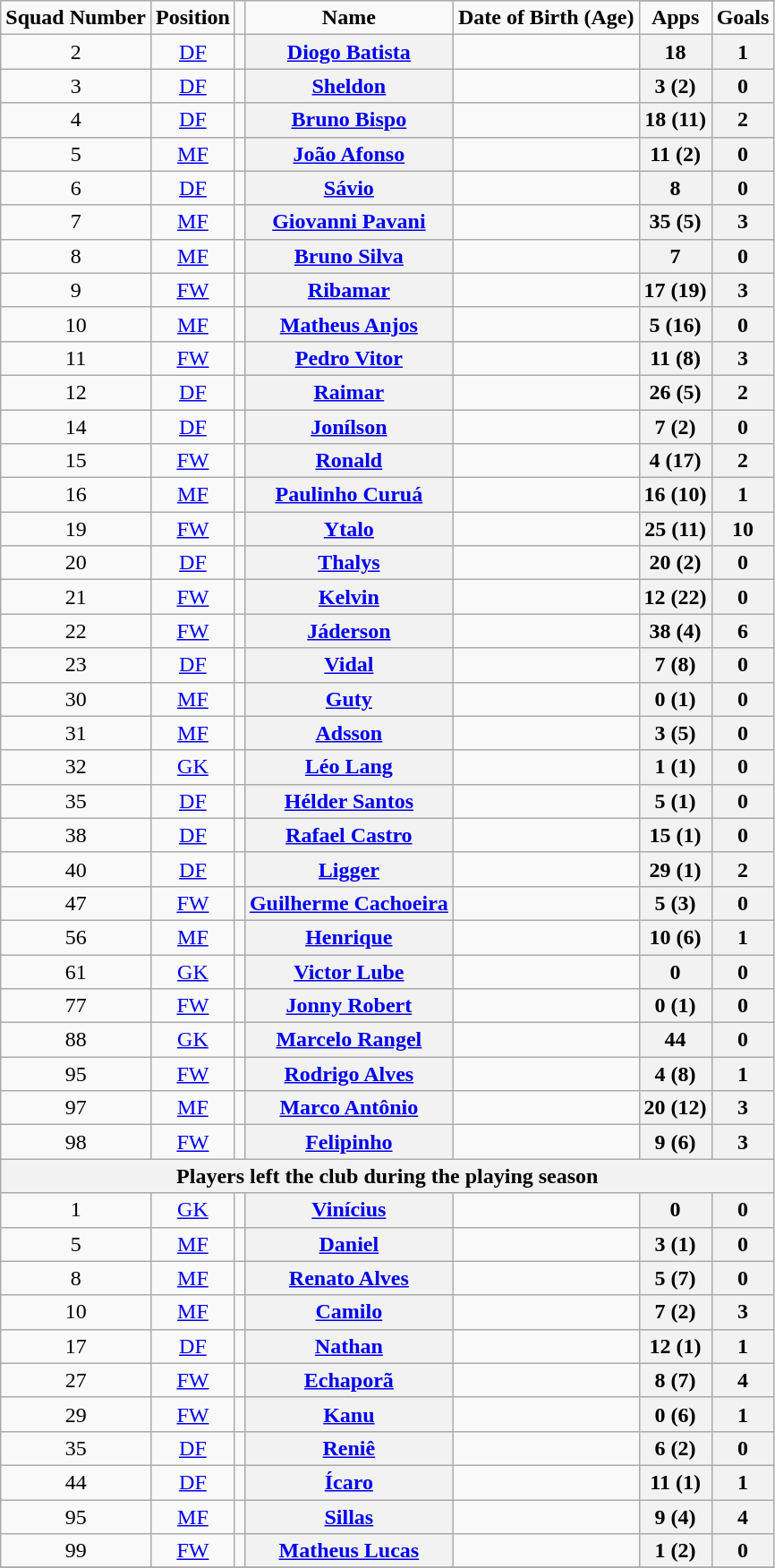<table class="wikitable sortable plainrowheaders" style="text-align:center">
<tr>
<td rowspan="2"><strong>Squad Number</strong></td>
<td rowspan="2"><strong>Position</strong></td>
<td rowspan="2"></td>
<td rowspan="2"><strong>Name</strong></td>
<td rowspan="2"><strong>Date of Birth (Age)</strong></td>
</tr>
<tr>
<td rowspan="1"><strong>Apps</strong></td>
<td rowspan="1"><strong>Goals</strong></td>
</tr>
<tr>
<td>2</td>
<td><a href='#'>DF</a></td>
<td></td>
<th scope="row"><a href='#'>Diogo Batista</a></th>
<td></td>
<th>18</th>
<th>1</th>
</tr>
<tr>
<td>3</td>
<td><a href='#'>DF</a></td>
<td></td>
<th scope="row"><a href='#'>Sheldon</a></th>
<td></td>
<th>3 (2)</th>
<th>0</th>
</tr>
<tr>
<td>4</td>
<td><a href='#'>DF</a></td>
<td></td>
<th scope="row"><a href='#'>Bruno Bispo</a></th>
<td></td>
<th>18 (11)</th>
<th>2</th>
</tr>
<tr>
<td>5</td>
<td><a href='#'>MF</a></td>
<td></td>
<th scope="row"><a href='#'>João Afonso</a></th>
<td></td>
<th>11 (2)</th>
<th>0</th>
</tr>
<tr>
<td>6</td>
<td><a href='#'>DF</a></td>
<td></td>
<th scope="row"><a href='#'>Sávio</a></th>
<td></td>
<th>8</th>
<th>0</th>
</tr>
<tr>
<td>7</td>
<td><a href='#'>MF</a></td>
<td></td>
<th scope="row"><a href='#'>Giovanni Pavani</a></th>
<td></td>
<th>35 (5)</th>
<th>3</th>
</tr>
<tr>
<td>8</td>
<td><a href='#'>MF</a></td>
<td></td>
<th scope="row"><a href='#'>Bruno Silva</a></th>
<td></td>
<th>7</th>
<th>0</th>
</tr>
<tr>
<td>9</td>
<td><a href='#'>FW</a></td>
<td></td>
<th scope="row"><a href='#'>Ribamar</a></th>
<td></td>
<th>17 (19)</th>
<th>3</th>
</tr>
<tr>
<td>10</td>
<td><a href='#'>MF</a></td>
<td></td>
<th scope="row"><a href='#'>Matheus Anjos</a></th>
<td></td>
<th>5 (16)</th>
<th>0</th>
</tr>
<tr>
<td>11</td>
<td><a href='#'>FW</a></td>
<td></td>
<th scope="row"><a href='#'>Pedro Vitor</a></th>
<td></td>
<th>11 (8)</th>
<th>3</th>
</tr>
<tr>
<td>12</td>
<td><a href='#'>DF</a></td>
<td></td>
<th scope="row"><a href='#'>Raimar</a></th>
<td></td>
<th>26 (5)</th>
<th>2</th>
</tr>
<tr>
<td>14</td>
<td><a href='#'>DF</a></td>
<td></td>
<th scope="row"><a href='#'>Jonílson</a></th>
<td></td>
<th>7 (2)</th>
<th>0</th>
</tr>
<tr>
<td>15</td>
<td><a href='#'>FW</a></td>
<td></td>
<th scope="row"><a href='#'>Ronald</a></th>
<td></td>
<th>4 (17)</th>
<th>2</th>
</tr>
<tr>
<td>16</td>
<td><a href='#'>MF</a></td>
<td></td>
<th scope="row"><a href='#'>Paulinho Curuá</a></th>
<td></td>
<th>16 (10)</th>
<th>1</th>
</tr>
<tr>
<td>19</td>
<td><a href='#'>FW</a></td>
<td></td>
<th scope="row"><a href='#'>Ytalo</a></th>
<td></td>
<th>25 (11)</th>
<th>10</th>
</tr>
<tr>
<td>20</td>
<td><a href='#'>DF</a></td>
<td></td>
<th scope="row"><a href='#'>Thalys</a></th>
<td></td>
<th>20 (2)</th>
<th>0</th>
</tr>
<tr>
<td>21</td>
<td><a href='#'>FW</a></td>
<td></td>
<th scope="row"><a href='#'>Kelvin</a></th>
<td></td>
<th>12 (22)</th>
<th>0</th>
</tr>
<tr>
<td>22</td>
<td><a href='#'>FW</a></td>
<td></td>
<th scope="row"><a href='#'>Jáderson</a></th>
<td></td>
<th>38 (4)</th>
<th>6</th>
</tr>
<tr>
<td>23</td>
<td><a href='#'>DF</a></td>
<td></td>
<th scope="row"><a href='#'>Vidal</a></th>
<td></td>
<th>7 (8)</th>
<th>0</th>
</tr>
<tr>
<td>30</td>
<td><a href='#'>MF</a></td>
<td></td>
<th scope="row"><a href='#'>Guty</a></th>
<td></td>
<th>0 (1)</th>
<th>0</th>
</tr>
<tr>
<td>31</td>
<td><a href='#'>MF</a></td>
<td></td>
<th scope="row"><a href='#'>Adsson</a></th>
<td></td>
<th>3 (5)</th>
<th>0</th>
</tr>
<tr>
<td>32</td>
<td><a href='#'>GK</a></td>
<td></td>
<th scope="row"><a href='#'>Léo Lang</a></th>
<td></td>
<th>1 (1)</th>
<th>0</th>
</tr>
<tr>
<td>35</td>
<td><a href='#'>DF</a></td>
<td></td>
<th scope="row"><a href='#'>Hélder Santos</a></th>
<td></td>
<th>5 (1)</th>
<th>0</th>
</tr>
<tr>
<td>38</td>
<td><a href='#'>DF</a></td>
<td></td>
<th scope="row"><a href='#'>Rafael Castro</a></th>
<td></td>
<th>15 (1)</th>
<th>0</th>
</tr>
<tr>
<td>40</td>
<td><a href='#'>DF</a></td>
<td></td>
<th scope="row"><a href='#'>Ligger</a></th>
<td></td>
<th>29 (1)</th>
<th>2</th>
</tr>
<tr>
<td>47</td>
<td><a href='#'>FW</a></td>
<td></td>
<th scope="row"><a href='#'>Guilherme Cachoeira</a></th>
<td></td>
<th>5 (3)</th>
<th>0</th>
</tr>
<tr>
<td>56</td>
<td><a href='#'>MF</a></td>
<td></td>
<th scope="row"><a href='#'>Henrique</a></th>
<td></td>
<th>10 (6)</th>
<th>1</th>
</tr>
<tr>
<td>61</td>
<td><a href='#'>GK</a></td>
<td></td>
<th scope="row"><a href='#'>Victor Lube</a></th>
<td></td>
<th>0</th>
<th>0</th>
</tr>
<tr>
<td>77</td>
<td><a href='#'>FW</a></td>
<td></td>
<th scope="row"><a href='#'>Jonny Robert</a></th>
<td></td>
<th>0 (1)</th>
<th>0</th>
</tr>
<tr>
<td>88</td>
<td><a href='#'>GK</a></td>
<td></td>
<th scope="row"><a href='#'>Marcelo Rangel</a></th>
<td></td>
<th>44</th>
<th>0</th>
</tr>
<tr>
<td>95</td>
<td><a href='#'>FW</a></td>
<td></td>
<th scope="row"><a href='#'>Rodrigo Alves</a></th>
<td></td>
<th>4 (8)</th>
<th>1</th>
</tr>
<tr>
<td>97</td>
<td><a href='#'>MF</a></td>
<td></td>
<th scope="row"><a href='#'>Marco Antônio</a></th>
<td></td>
<th>20 (12)</th>
<th>3</th>
</tr>
<tr>
<td>98</td>
<td><a href='#'>FW</a></td>
<td></td>
<th scope="row"><a href='#'>Felipinho</a></th>
<td></td>
<th>9 (6)</th>
<th>3</th>
</tr>
<tr>
<th colspan="16">Players left the club during the playing season</th>
</tr>
<tr>
<td>1</td>
<td><a href='#'>GK</a></td>
<td></td>
<th scope="row"><a href='#'>Vinícius</a></th>
<td></td>
<th>0</th>
<th>0</th>
</tr>
<tr>
<td>5</td>
<td><a href='#'>MF</a></td>
<td></td>
<th scope="row"><a href='#'>Daniel</a></th>
<td></td>
<th>3 (1)</th>
<th>0</th>
</tr>
<tr>
<td>8</td>
<td><a href='#'>MF</a></td>
<td></td>
<th scope="row"><a href='#'>Renato Alves</a></th>
<td></td>
<th>5 (7)</th>
<th>0</th>
</tr>
<tr>
<td>10</td>
<td><a href='#'>MF</a></td>
<td></td>
<th scope="row"><a href='#'>Camilo</a></th>
<td></td>
<th>7 (2)</th>
<th>3</th>
</tr>
<tr>
<td>17</td>
<td><a href='#'>DF</a></td>
<td></td>
<th scope="row"><a href='#'>Nathan</a></th>
<td></td>
<th>12 (1)</th>
<th>1</th>
</tr>
<tr>
<td>27</td>
<td><a href='#'>FW</a></td>
<td></td>
<th scope="row"><a href='#'>Echaporã</a></th>
<td></td>
<th>8 (7)</th>
<th>4</th>
</tr>
<tr>
<td>29</td>
<td><a href='#'>FW</a></td>
<td></td>
<th scope="row"><a href='#'>Kanu</a></th>
<td></td>
<th>0 (6)</th>
<th>1</th>
</tr>
<tr>
<td>35</td>
<td><a href='#'>DF</a></td>
<td></td>
<th scope="row"><a href='#'>Reniê</a></th>
<td></td>
<th>6 (2)</th>
<th>0</th>
</tr>
<tr>
<td>44</td>
<td><a href='#'>DF</a></td>
<td></td>
<th scope="row"><a href='#'>Ícaro</a></th>
<td></td>
<th>11 (1)</th>
<th>1</th>
</tr>
<tr>
<td>95</td>
<td><a href='#'>MF</a></td>
<td></td>
<th scope="row"><a href='#'>Sillas</a></th>
<td></td>
<th>9 (4)</th>
<th>4</th>
</tr>
<tr>
<td>99</td>
<td><a href='#'>FW</a></td>
<td></td>
<th scope="row"><a href='#'>Matheus Lucas</a></th>
<td></td>
<th>1 (2)</th>
<th>0</th>
</tr>
<tr>
</tr>
</table>
